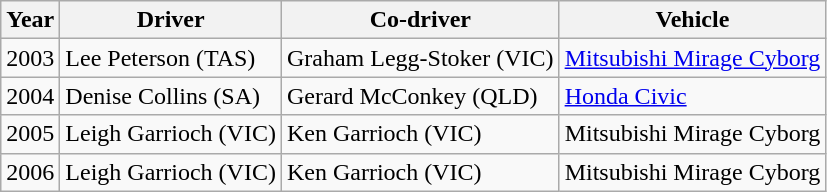<table class="wikitable">
<tr>
<th>Year</th>
<th>Driver</th>
<th>Co-driver</th>
<th>Vehicle</th>
</tr>
<tr>
<td>2003</td>
<td>Lee Peterson (TAS)</td>
<td>Graham Legg-Stoker (VIC)</td>
<td><a href='#'>Mitsubishi Mirage Cyborg</a></td>
</tr>
<tr>
<td>2004</td>
<td>Denise Collins (SA)</td>
<td>Gerard McConkey (QLD)</td>
<td><a href='#'>Honda Civic</a></td>
</tr>
<tr>
<td>2005</td>
<td>Leigh Garrioch (VIC)</td>
<td>Ken Garrioch (VIC)</td>
<td>Mitsubishi Mirage Cyborg</td>
</tr>
<tr>
<td>2006</td>
<td>Leigh Garrioch (VIC)</td>
<td>Ken Garrioch (VIC)</td>
<td>Mitsubishi Mirage Cyborg</td>
</tr>
</table>
